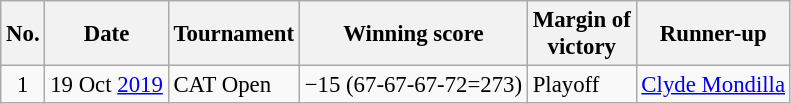<table class="wikitable" style="font-size:95%;">
<tr>
<th>No.</th>
<th>Date</th>
<th>Tournament</th>
<th>Winning score</th>
<th>Margin of<br>victory</th>
<th>Runner-up</th>
</tr>
<tr>
<td align=center>1</td>
<td align=right>19 Oct <a href='#'>2019</a></td>
<td>CAT Open</td>
<td>−15 (67-67-67-72=273)</td>
<td>Playoff</td>
<td> <a href='#'>Clyde Mondilla</a></td>
</tr>
</table>
